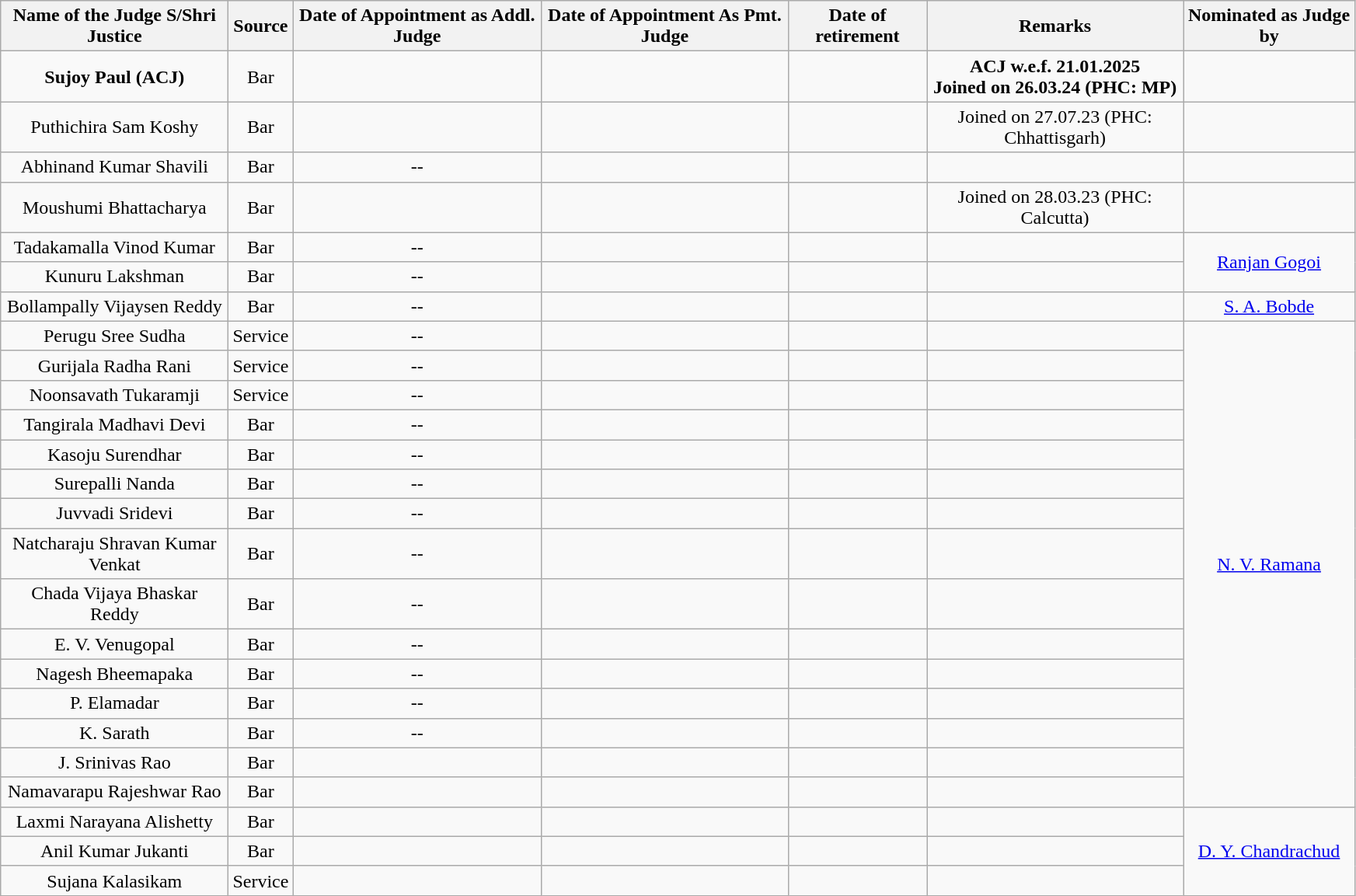<table class="wikitable sortable static-row-numbers static-row-header" style="text-align:center" width="92%">
<tr>
<th>Name of the Judge S/Shri Justice</th>
<th>Source</th>
<th>Date of Appointment as Addl. Judge</th>
<th>Date of Appointment As Pmt. Judge</th>
<th>Date of retirement</th>
<th>Remarks</th>
<th>Nominated as Judge by</th>
</tr>
<tr>
<td><strong>Sujoy Paul  (ACJ)</strong></td>
<td>Bar</td>
<td></td>
<td></td>
<td></td>
<td><strong>ACJ w.e.f. 21.01.2025</strong><br><strong>Joined on 26.03.24 (PHC: MP)</strong></td>
<td></td>
</tr>
<tr>
<td>Puthichira Sam Koshy</td>
<td>Bar</td>
<td></td>
<td></td>
<td></td>
<td>Joined on 27.07.23 (PHC: Chhattisgarh)</td>
<td></td>
</tr>
<tr>
<td>Abhinand Kumar Shavili</td>
<td>Bar</td>
<td>--</td>
<td></td>
<td></td>
<td></td>
<td></td>
</tr>
<tr>
<td>Moushumi Bhattacharya</td>
<td>Bar</td>
<td></td>
<td></td>
<td></td>
<td>Joined on 28.03.23 (PHC: Calcutta)</td>
<td></td>
</tr>
<tr>
<td>Tadakamalla Vinod Kumar</td>
<td>Bar</td>
<td>--</td>
<td></td>
<td></td>
<td></td>
<td rowspan="2"><a href='#'>Ranjan Gogoi</a></td>
</tr>
<tr>
<td>Kunuru Lakshman</td>
<td>Bar</td>
<td>--</td>
<td></td>
<td></td>
<td></td>
</tr>
<tr>
<td>Bollampally Vijaysen Reddy</td>
<td>Bar</td>
<td>--</td>
<td></td>
<td></td>
<td></td>
<td><a href='#'>S. A. Bobde</a></td>
</tr>
<tr>
<td>Perugu Sree Sudha</td>
<td>Service</td>
<td>--</td>
<td></td>
<td></td>
<td></td>
<td rowspan="15"><a href='#'>N. V. Ramana</a></td>
</tr>
<tr>
<td>Gurijala Radha Rani</td>
<td>Service</td>
<td>--</td>
<td></td>
<td></td>
<td></td>
</tr>
<tr>
<td>Noonsavath Tukaramji</td>
<td>Service</td>
<td>--</td>
<td></td>
<td></td>
<td></td>
</tr>
<tr>
<td>Tangirala Madhavi Devi</td>
<td>Bar</td>
<td>--</td>
<td></td>
<td></td>
<td></td>
</tr>
<tr>
<td>Kasoju Surendhar</td>
<td>Bar</td>
<td>--</td>
<td></td>
<td></td>
<td></td>
</tr>
<tr>
<td>Surepalli Nanda</td>
<td>Bar</td>
<td>--</td>
<td></td>
<td></td>
<td></td>
</tr>
<tr>
<td>Juvvadi Sridevi</td>
<td>Bar</td>
<td>--</td>
<td></td>
<td></td>
<td></td>
</tr>
<tr>
<td>Natcharaju Shravan Kumar Venkat</td>
<td>Bar</td>
<td>--</td>
<td></td>
<td></td>
<td></td>
</tr>
<tr>
<td>Chada Vijaya Bhaskar Reddy</td>
<td>Bar</td>
<td>--</td>
<td></td>
<td></td>
<td></td>
</tr>
<tr>
<td>E. V. Venugopal</td>
<td>Bar</td>
<td>--</td>
<td></td>
<td></td>
<td></td>
</tr>
<tr>
<td>Nagesh Bheemapaka</td>
<td>Bar</td>
<td>--</td>
<td></td>
<td></td>
<td></td>
</tr>
<tr>
<td>P. Elamadar</td>
<td>Bar</td>
<td>--</td>
<td></td>
<td></td>
<td></td>
</tr>
<tr>
<td>K. Sarath</td>
<td>Bar</td>
<td>--</td>
<td></td>
<td></td>
<td></td>
</tr>
<tr>
<td>J. Srinivas Rao</td>
<td>Bar</td>
<td></td>
<td></td>
<td></td>
<td></td>
</tr>
<tr>
<td>Namavarapu Rajeshwar Rao</td>
<td>Bar</td>
<td></td>
<td></td>
<td></td>
<td></td>
</tr>
<tr>
<td>Laxmi Narayana Alishetty</td>
<td>Bar</td>
<td></td>
<td></td>
<td></td>
<td></td>
<td rowspan="3"><a href='#'>D. Y. Chandrachud</a></td>
</tr>
<tr>
<td>Anil Kumar Jukanti</td>
<td>Bar</td>
<td></td>
<td></td>
<td></td>
<td></td>
</tr>
<tr>
<td>Sujana Kalasikam</td>
<td>Service</td>
<td></td>
<td></td>
<td></td>
<td></td>
</tr>
</table>
